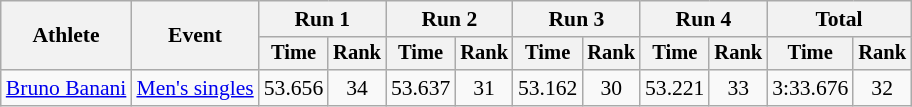<table class="wikitable" style="font-size:90%">
<tr>
<th rowspan="2">Athlete</th>
<th rowspan="2">Event</th>
<th colspan=2>Run 1</th>
<th colspan=2>Run 2</th>
<th colspan=2>Run 3</th>
<th colspan=2>Run 4</th>
<th colspan=2>Total</th>
</tr>
<tr style="font-size:95%">
<th>Time</th>
<th>Rank</th>
<th>Time</th>
<th>Rank</th>
<th>Time</th>
<th>Rank</th>
<th>Time</th>
<th>Rank</th>
<th>Time</th>
<th>Rank</th>
</tr>
<tr align=center>
<td align=left><a href='#'>Bruno Banani</a></td>
<td align=left><a href='#'>Men's singles</a></td>
<td>53.656</td>
<td>34</td>
<td>53.637</td>
<td>31</td>
<td>53.162</td>
<td>30</td>
<td>53.221</td>
<td>33</td>
<td>3:33.676</td>
<td>32</td>
</tr>
</table>
